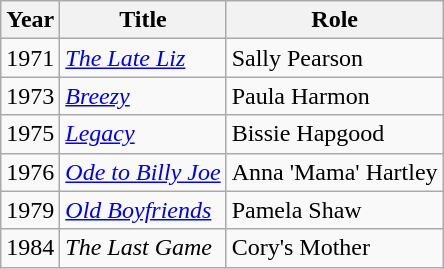<table class="wikitable">
<tr>
<th>Year</th>
<th>Title</th>
<th>Role</th>
</tr>
<tr>
<td>1971</td>
<td><em><a href='#'>The Late Liz</a></em></td>
<td>Sally Pearson</td>
</tr>
<tr>
<td>1973</td>
<td><em><a href='#'>Breezy</a></em></td>
<td>Paula Harmon</td>
</tr>
<tr>
<td>1975</td>
<td><em><a href='#'>Legacy</a></em></td>
<td>Bissie Hapgood</td>
</tr>
<tr>
<td>1976</td>
<td><em><a href='#'>Ode to Billy Joe</a></em></td>
<td>Anna 'Mama' Hartley</td>
</tr>
<tr>
<td>1979</td>
<td><em><a href='#'>Old Boyfriends</a></em></td>
<td>Pamela Shaw</td>
</tr>
<tr>
<td>1984</td>
<td><em>The Last Game</em></td>
<td>Cory's Mother</td>
</tr>
</table>
